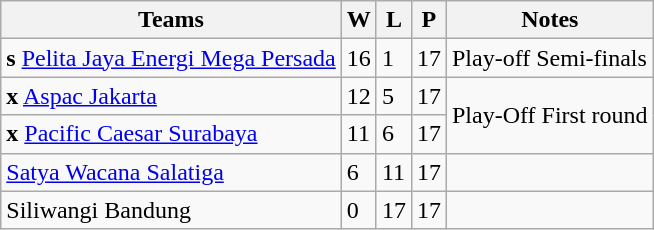<table class="wikitable sortable">
<tr>
<th>Teams</th>
<th>W</th>
<th>L</th>
<th>P</th>
<th>Notes</th>
</tr>
<tr>
<td><strong>s</strong> <a href='#'>Pelita Jaya Energi Mega Persada</a></td>
<td>16</td>
<td>1</td>
<td>17</td>
<td>Play-off Semi-finals</td>
</tr>
<tr>
<td><strong>x</strong> <a href='#'>Aspac Jakarta</a></td>
<td>12</td>
<td>5</td>
<td>17</td>
<td rowspan="2">Play-Off First round</td>
</tr>
<tr>
<td><strong>x</strong> <a href='#'>Pacific Caesar Surabaya</a></td>
<td>11</td>
<td>6</td>
<td>17</td>
</tr>
<tr>
<td><a href='#'>Satya Wacana Salatiga</a></td>
<td>6</td>
<td>11</td>
<td>17</td>
<td></td>
</tr>
<tr>
<td>Siliwangi Bandung</td>
<td>0</td>
<td>17</td>
<td>17</td>
<td></td>
</tr>
</table>
